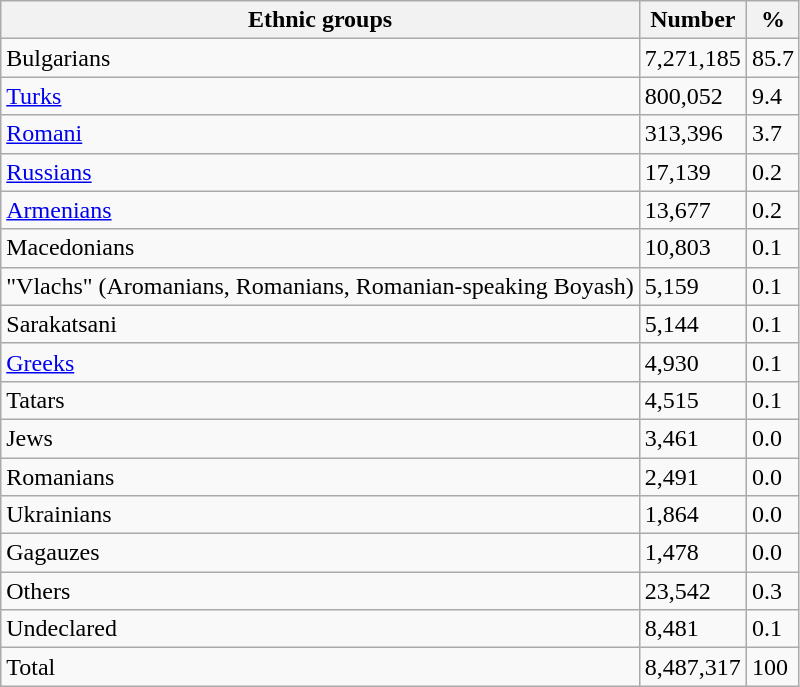<table class="wikitable">
<tr>
<th>Ethnic groups</th>
<th>Number</th>
<th>%</th>
</tr>
<tr>
<td>Bulgarians</td>
<td>7,271,185</td>
<td>85.7</td>
</tr>
<tr>
<td><a href='#'>Turks</a></td>
<td>800,052</td>
<td>9.4</td>
</tr>
<tr>
<td><a href='#'>Romani</a></td>
<td>313,396</td>
<td>3.7</td>
</tr>
<tr>
<td><a href='#'>Russians</a></td>
<td>17,139</td>
<td>0.2</td>
</tr>
<tr>
<td><a href='#'>Armenians</a></td>
<td>13,677</td>
<td>0.2</td>
</tr>
<tr>
<td>Macedonians</td>
<td>10,803</td>
<td>0.1</td>
</tr>
<tr>
<td>"Vlachs" (Aromanians, Romanians, Romanian-speaking Boyash)</td>
<td>5,159</td>
<td>0.1</td>
</tr>
<tr>
<td>Sarakatsani</td>
<td>5,144</td>
<td>0.1</td>
</tr>
<tr>
<td><a href='#'>Greeks</a></td>
<td>4,930</td>
<td>0.1</td>
</tr>
<tr>
<td>Tatars</td>
<td>4,515</td>
<td>0.1</td>
</tr>
<tr>
<td>Jews</td>
<td>3,461</td>
<td>0.0</td>
</tr>
<tr>
<td>Romanians</td>
<td>2,491</td>
<td>0.0</td>
</tr>
<tr>
<td>Ukrainians</td>
<td>1,864</td>
<td>0.0</td>
</tr>
<tr>
<td>Gagauzes</td>
<td>1,478</td>
<td>0.0</td>
</tr>
<tr>
<td>Others</td>
<td>23,542</td>
<td>0.3</td>
</tr>
<tr>
<td>Undeclared</td>
<td>8,481</td>
<td>0.1</td>
</tr>
<tr>
<td>Total</td>
<td>8,487,317</td>
<td>100</td>
</tr>
</table>
